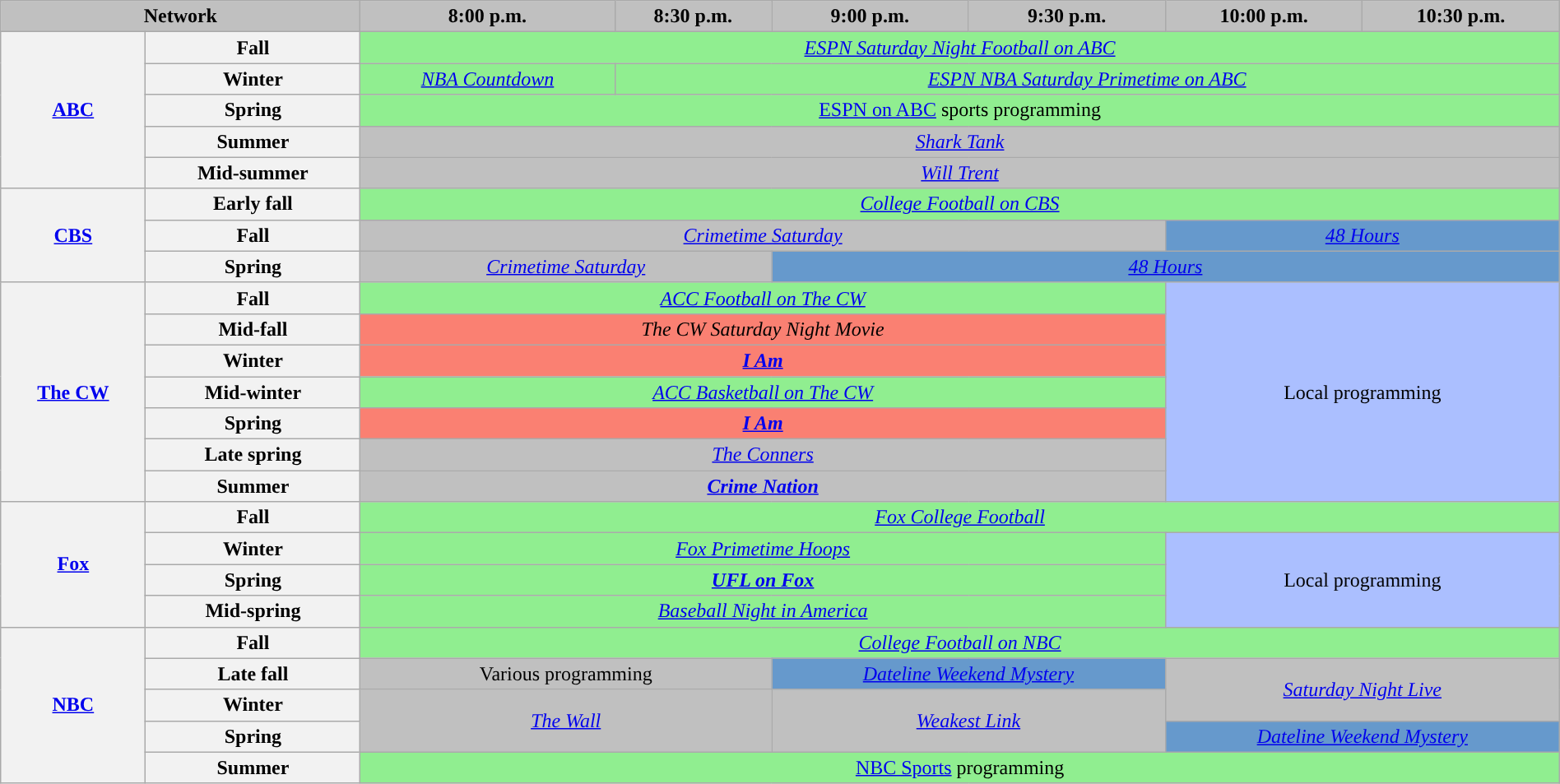<table class="wikitable" style="width:100%;margin-right:0;text-align:center">
<tr>
<th colspan="2" style="background-color:#C0C0C0;text-align:center">Network</th>
<th style="background-color:#C0C0C0;text-align:center">8:00 p.m.</th>
<th style="background-color:#C0C0C0;text-align:center">8:30 p.m.</th>
<th style="background-color:#C0C0C0;text-align:center">9:00 p.m.</th>
<th style="background-color:#C0C0C0;text-align:center">9:30 p.m.</th>
<th style="background-color:#C0C0C0;text-align:center">10:00 p.m.</th>
<th style="background-color:#C0C0C0;text-align:center">10:30 p.m.</th>
</tr>
<tr>
<th rowspan="5"><a href='#'>ABC</a></th>
<th>Fall</th>
<td colspan="6" style="background:lightgreen;"><em><a href='#'>ESPN Saturday Night Football on ABC</a></em> </td>
</tr>
<tr>
<th>Winter</th>
<td style="background:lightgreen;"><em><a href='#'>NBA Countdown</a></em></td>
<td colspan="5" style="background:lightgreen;"><em><a href='#'>ESPN NBA Saturday Primetime on ABC</a></em></td>
</tr>
<tr>
<th>Spring</th>
<td colspan="6" style="background:lightgreen;"><a href='#'>ESPN on ABC</a> sports programming</td>
</tr>
<tr>
<th>Summer</th>
<td colspan="6" style="background:#C0C0C0;"><em><a href='#'>Shark Tank</a></em> </td>
</tr>
<tr>
<th>Mid-summer</th>
<td colspan="6" style="background:#C0C0C0;"><em><a href='#'>Will Trent</a></em> </td>
</tr>
<tr>
<th rowspan="3"><a href='#'>CBS</a></th>
<th>Early fall</th>
<td colspan="6" style="background:lightgreen;"><em><a href='#'>College Football on CBS</a></em> </td>
</tr>
<tr>
<th>Fall</th>
<td colspan="4" style="background:#C0C0C0;"><em><a href='#'>Crimetime Saturday</a></em></td>
<td colspan="2" style="background:#6699CC;"><em><a href='#'>48 Hours</a></em></td>
</tr>
<tr>
<th>Spring</th>
<td colspan="2" style="background:#C0C0C0;"><em><a href='#'>Crimetime Saturday</a></em></td>
<td colspan="4" style="background:#6699CC;"><em><a href='#'>48 Hours</a></em> </td>
</tr>
<tr>
<th rowspan="7"><a href='#'>The CW</a></th>
<th>Fall</th>
<td colspan="4" style="background:lightgreen;"><em><a href='#'>ACC Football on The CW</a></em> </td>
<td rowspan="7" colspan="2" style="background:#abbfff;">Local programming</td>
</tr>
<tr>
<th>Mid-fall</th>
<td colspan="4" style="background:#FA8072;"><em>The CW Saturday Night Movie</em></td>
</tr>
<tr>
<th>Winter</th>
<td colspan="4" style="background:#FA8072;"><strong><em><a href='#'>I Am</a></em></strong> </td>
</tr>
<tr>
<th>Mid-winter</th>
<td colspan="4" style="background:lightgreen;"><em><a href='#'>ACC Basketball on The CW</a></em> </td>
</tr>
<tr>
<th>Spring</th>
<td colspan="4" style="background:#FA8072;"><strong><em><a href='#'>I Am</a></em></strong> </td>
</tr>
<tr>
<th>Late spring</th>
<td colspan="4" style="background:#C0C0C0;"><em><a href='#'>The Conners</a></em> </td>
</tr>
<tr>
<th>Summer</th>
<td colspan="4" style="background:#C0C0C0;"><strong><em><a href='#'>Crime Nation</a></em></strong> </td>
</tr>
<tr>
<th rowspan="4"><a href='#'>Fox</a></th>
<th>Fall</th>
<td colspan="6" style="background:lightgreen"><em><a href='#'>Fox College Football</a></em> </td>
</tr>
<tr>
<th>Winter</th>
<td colspan="4" style="background:lightgreen"><em><a href='#'>Fox Primetime Hoops</a></em></td>
<td rowspan="3" colspan="2" style="background:#abbfff">Local programming</td>
</tr>
<tr>
<th>Spring</th>
<td colspan="4" style="background:lightgreen"><strong><em><a href='#'>UFL on Fox</a></em></strong> </td>
</tr>
<tr>
<th>Mid-spring</th>
<td colspan="4" style="background:lightgreen"><em><a href='#'>Baseball Night in America</a></em> </td>
</tr>
<tr>
<th rowspan="5"><a href='#'>NBC</a></th>
<th>Fall</th>
<td colspan="6" style="background:lightgreen;"><em><a href='#'>College Football on NBC</a></em> </td>
</tr>
<tr>
<th>Late fall</th>
<td colspan="2" style="background:#C0C0C0;">Various programming</td>
<td colspan="2" style="background:#6699CC;"><em><a href='#'>Dateline Weekend Mystery</a></em></td>
<td rowspan="2" colspan="2" style="background:#C0C0C0;"><em><a href='#'>Saturday Night Live</a></em> </td>
</tr>
<tr>
<th>Winter</th>
<td rowspan="2" colspan="2" style="background:#C0C0C0;"><em><a href='#'>The Wall</a></em> </td>
<td rowspan="2" colspan="2" style="background:#C0C0C0;"><em><a href='#'>Weakest Link</a></em> </td>
</tr>
<tr>
<th>Spring</th>
<td colspan="2" style="background:#6699CC;"><em><a href='#'>Dateline Weekend Mystery</a></em></td>
</tr>
<tr>
<th>Summer</th>
<td colspan="6" style="background:lightgreen;"><a href='#'>NBC Sports</a> programming</td>
</tr>
</table>
